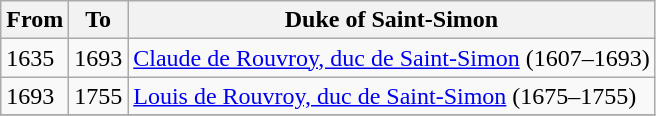<table class="wikitable">
<tr>
<th>From</th>
<th>To</th>
<th>Duke of Saint-Simon</th>
</tr>
<tr>
<td>1635</td>
<td>1693</td>
<td><a href='#'>Claude de Rouvroy, duc de Saint-Simon</a> (1607–1693)</td>
</tr>
<tr>
<td>1693</td>
<td>1755</td>
<td><a href='#'>Louis de Rouvroy, duc de Saint-Simon</a> (1675–1755)</td>
</tr>
<tr>
</tr>
</table>
